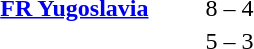<table style="text-align:center">
<tr>
<th width=200></th>
<th width=100></th>
<th width=200></th>
</tr>
<tr>
<td align=right><strong><a href='#'>FR Yugoslavia</a> </strong></td>
<td>8 – 4</td>
<td align=left></td>
</tr>
<tr>
<td align=right><strong></strong></td>
<td>5 – 3</td>
<td align=left></td>
</tr>
</table>
